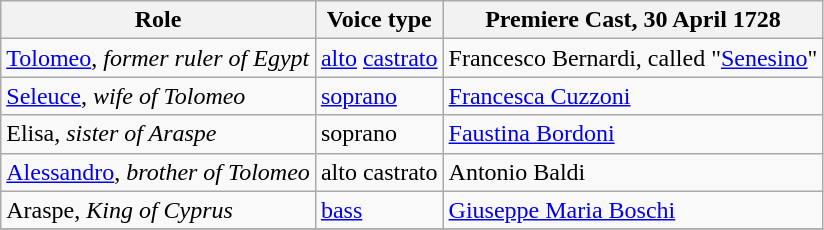<table class="wikitable">
<tr>
<th>Role</th>
<th>Voice type</th>
<th>Premiere Cast, 30 April 1728<br></th>
</tr>
<tr>
<td><a href='#'>Tolomeo</a>, <em>former ruler of Egypt</em></td>
<td><a href='#'>alto</a> <a href='#'>castrato</a></td>
<td>Francesco Bernardi, called "<a href='#'>Senesino</a>"</td>
</tr>
<tr>
<td><a href='#'>Seleuce</a>, <em>wife of Tolomeo</em></td>
<td><a href='#'>soprano</a></td>
<td><a href='#'>Francesca Cuzzoni</a></td>
</tr>
<tr>
<td>Elisa, <em>sister of Araspe</em></td>
<td>soprano</td>
<td><a href='#'>Faustina Bordoni</a></td>
</tr>
<tr>
<td><a href='#'>Alessandro</a>, <em>brother of Tolomeo</em></td>
<td>alto castrato</td>
<td>Antonio Baldi</td>
</tr>
<tr>
<td>Araspe, <em>King of Cyprus</em></td>
<td><a href='#'>bass</a></td>
<td><a href='#'>Giuseppe Maria Boschi</a></td>
</tr>
<tr>
</tr>
</table>
